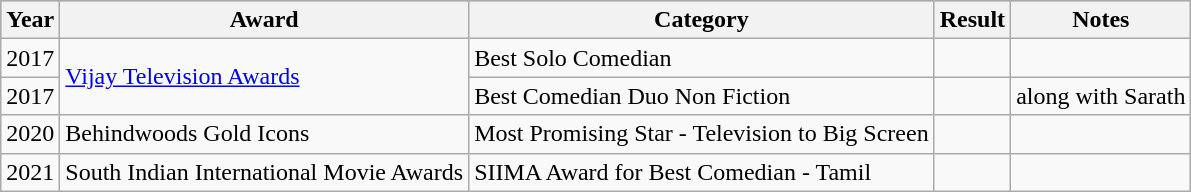<table class="wikitable">
<tr style="background:#b0c4de; text-align:center;">
<th>Year</th>
<th>Award</th>
<th>Category</th>
<th>Result</th>
<th>Notes</th>
</tr>
<tr>
<td>2017</td>
<td rowspan="2"><a href='#'>Vijay Television Awards</a></td>
<td>Best Solo Comedian</td>
<td></td>
<td></td>
</tr>
<tr>
<td>2017</td>
<td>Best Comedian Duo Non Fiction</td>
<td></td>
<td>along with Sarath</td>
</tr>
<tr>
<td>2020</td>
<td>Behindwoods Gold Icons</td>
<td>Most Promising Star - Television to Big Screen</td>
<td></td>
<td></td>
</tr>
<tr>
<td>2021</td>
<td>South Indian International Movie Awards</td>
<td>SIIMA Award for Best Comedian - Tamil</td>
<td></td>
<td></td>
</tr>
</table>
